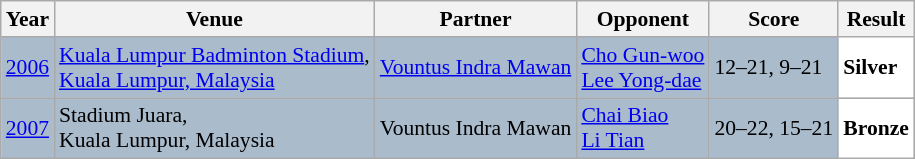<table class="sortable wikitable" style="font-size: 90%;">
<tr>
<th>Year</th>
<th>Venue</th>
<th>Partner</th>
<th>Opponent</th>
<th>Score</th>
<th>Result</th>
</tr>
<tr style="background:#AABBCC">
<td align="center"><a href='#'>2006</a></td>
<td align="left"><a href='#'>Kuala Lumpur Badminton Stadium</a>,<br><a href='#'>Kuala Lumpur, Malaysia</a></td>
<td align="left"> <a href='#'>Vountus Indra Mawan</a></td>
<td align="left"> <a href='#'>Cho Gun-woo</a> <br>  <a href='#'>Lee Yong-dae</a></td>
<td align="left">12–21, 9–21</td>
<td style="text-align:left; background:white"> <strong>Silver</strong></td>
</tr>
<tr style="background:#AABBCC">
<td align="center"><a href='#'>2007</a></td>
<td align="left">Stadium Juara,<br>Kuala Lumpur, Malaysia</td>
<td align="left"> Vountus Indra Mawan</td>
<td align="left"> <a href='#'>Chai Biao</a> <br>  <a href='#'>Li Tian</a></td>
<td align="left">20–22, 15–21</td>
<td style="text-align:left; background:white"> <strong>Bronze</strong></td>
</tr>
</table>
